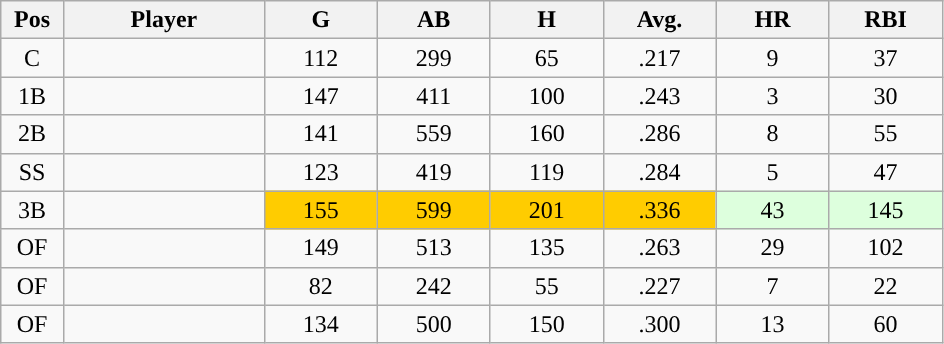<table class="wikitable sortable">
<tr>
<th bgcolor="#DDDDFF" width="5%">Pos</th>
<th bgcolor="#DDDDFF" width="16%">Player</th>
<th bgcolor="#DDDDFF" width="9%">G</th>
<th bgcolor="#DDDDFF" width="9%">AB</th>
<th bgcolor="#DDDDFF" width="9%">H</th>
<th bgcolor="#DDDDFF" width="9%">Avg.</th>
<th bgcolor="#DDDDFF" width="9%">HR</th>
<th bgcolor="#DDDDFF" width="9%">RBI</th>
</tr>
<tr align="center">
<td>C</td>
<td></td>
<td>112</td>
<td>299</td>
<td>65</td>
<td>.217</td>
<td>9</td>
<td>37</td>
</tr>
<tr align="center">
<td>1B</td>
<td></td>
<td>147</td>
<td>411</td>
<td>100</td>
<td>.243</td>
<td>3</td>
<td>30</td>
</tr>
<tr align="center">
<td>2B</td>
<td></td>
<td>141</td>
<td>559</td>
<td>160</td>
<td>.286</td>
<td>8</td>
<td>55</td>
</tr>
<tr align="center">
<td>SS</td>
<td></td>
<td>123</td>
<td>419</td>
<td>119</td>
<td>.284</td>
<td>5</td>
<td>47</td>
</tr>
<tr align="center">
<td>3B</td>
<td></td>
<td style="background:#fc0;">155</td>
<td style="background:#fc0;">599</td>
<td style="background:#fc0;">201</td>
<td style="background:#fc0;">.336</td>
<td style="background:#DDFFDD;">43</td>
<td style="background:#DDFFDD;">145</td>
</tr>
<tr align="center">
<td>OF</td>
<td></td>
<td>149</td>
<td>513</td>
<td>135</td>
<td>.263</td>
<td>29</td>
<td>102</td>
</tr>
<tr align="center">
<td>OF</td>
<td></td>
<td>82</td>
<td>242</td>
<td>55</td>
<td>.227</td>
<td>7</td>
<td>22</td>
</tr>
<tr align="center">
<td>OF</td>
<td></td>
<td>134</td>
<td>500</td>
<td>150</td>
<td>.300</td>
<td>13</td>
<td>60</td>
</tr>
</table>
